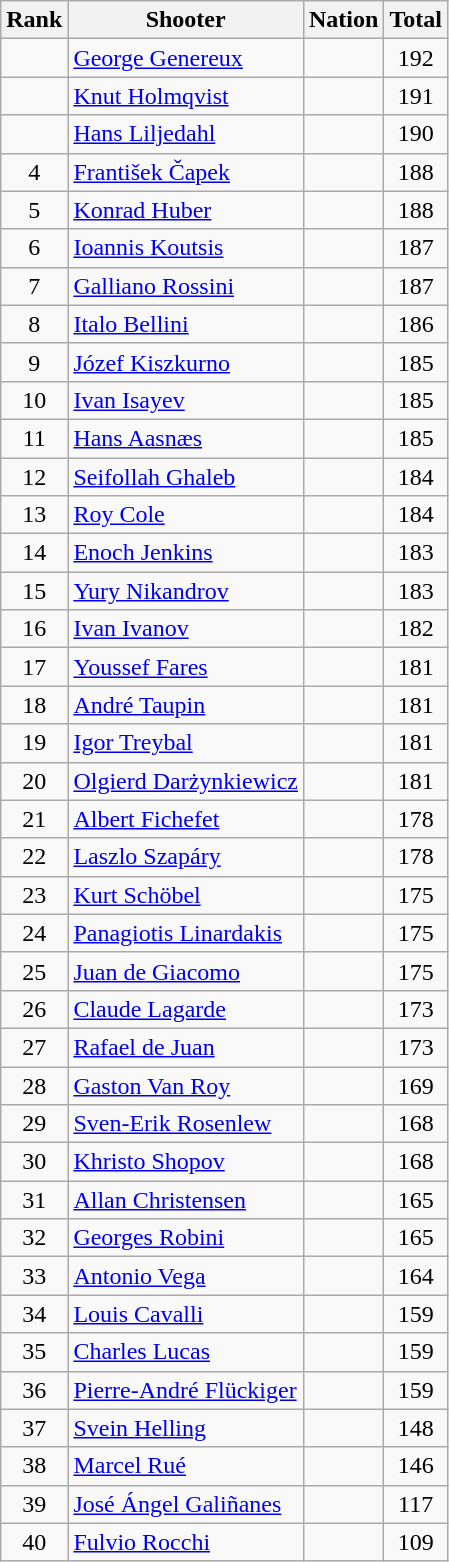<table class="wikitable sortable" style="text-align:center">
<tr>
<th>Rank</th>
<th>Shooter</th>
<th>Nation</th>
<th>Total</th>
</tr>
<tr>
<td></td>
<td align=left><a href='#'>George Genereux</a></td>
<td align=left></td>
<td>192</td>
</tr>
<tr>
<td></td>
<td align=left><a href='#'>Knut Holmqvist</a></td>
<td align=left></td>
<td>191</td>
</tr>
<tr>
<td></td>
<td align=left><a href='#'>Hans Liljedahl</a></td>
<td align=left></td>
<td>190</td>
</tr>
<tr>
<td>4</td>
<td align=left><a href='#'>František Čapek</a></td>
<td align=left></td>
<td>188</td>
</tr>
<tr>
<td>5</td>
<td align=left><a href='#'>Konrad Huber</a></td>
<td align=left></td>
<td>188</td>
</tr>
<tr>
<td>6</td>
<td align=left><a href='#'>Ioannis Koutsis</a></td>
<td align=left></td>
<td>187</td>
</tr>
<tr>
<td>7</td>
<td align=left><a href='#'>Galliano Rossini</a></td>
<td align=left></td>
<td>187</td>
</tr>
<tr>
<td>8</td>
<td align=left><a href='#'>Italo Bellini</a></td>
<td align=left></td>
<td>186</td>
</tr>
<tr>
<td>9</td>
<td align=left><a href='#'>Józef Kiszkurno</a></td>
<td align=left></td>
<td>185</td>
</tr>
<tr>
<td>10</td>
<td align=left><a href='#'>Ivan Isayev</a></td>
<td align=left></td>
<td>185</td>
</tr>
<tr>
<td>11</td>
<td align=left><a href='#'>Hans Aasnæs</a></td>
<td align=left></td>
<td>185</td>
</tr>
<tr>
<td>12</td>
<td align=left><a href='#'>Seifollah Ghaleb</a></td>
<td align=left></td>
<td>184</td>
</tr>
<tr>
<td>13</td>
<td align=left><a href='#'>Roy Cole</a></td>
<td align=left></td>
<td>184</td>
</tr>
<tr>
<td>14</td>
<td align=left><a href='#'>Enoch Jenkins</a></td>
<td align=left></td>
<td>183</td>
</tr>
<tr>
<td>15</td>
<td align=left><a href='#'>Yury Nikandrov</a></td>
<td align=left></td>
<td>183</td>
</tr>
<tr>
<td>16</td>
<td align=left><a href='#'>Ivan Ivanov</a></td>
<td align=left></td>
<td>182</td>
</tr>
<tr>
<td>17</td>
<td align=left><a href='#'>Youssef Fares</a></td>
<td align=left></td>
<td>181</td>
</tr>
<tr>
<td>18</td>
<td align=left><a href='#'>André Taupin</a></td>
<td align=left></td>
<td>181</td>
</tr>
<tr>
<td>19</td>
<td align=left><a href='#'>Igor Treybal</a></td>
<td align=left></td>
<td>181</td>
</tr>
<tr>
<td>20</td>
<td align=left><a href='#'>Olgierd Darżynkiewicz</a></td>
<td align=left></td>
<td>181</td>
</tr>
<tr>
<td>21</td>
<td align=left><a href='#'>Albert Fichefet</a></td>
<td align=left></td>
<td>178</td>
</tr>
<tr>
<td>22</td>
<td align=left><a href='#'>Laszlo Szapáry</a></td>
<td align=left></td>
<td>178</td>
</tr>
<tr>
<td>23</td>
<td align=left><a href='#'>Kurt Schöbel</a></td>
<td align=left></td>
<td>175</td>
</tr>
<tr>
<td>24</td>
<td align=left><a href='#'>Panagiotis Linardakis</a></td>
<td align=left></td>
<td>175</td>
</tr>
<tr>
<td>25</td>
<td align=left><a href='#'>Juan de Giacomo</a></td>
<td align=left></td>
<td>175</td>
</tr>
<tr>
<td>26</td>
<td align=left><a href='#'>Claude Lagarde</a></td>
<td align=left></td>
<td>173</td>
</tr>
<tr>
<td>27</td>
<td align=left><a href='#'>Rafael de Juan</a></td>
<td align=left></td>
<td>173</td>
</tr>
<tr>
<td>28</td>
<td align=left><a href='#'>Gaston Van Roy</a></td>
<td align=left></td>
<td>169</td>
</tr>
<tr>
<td>29</td>
<td align=left><a href='#'>Sven-Erik Rosenlew</a></td>
<td align=left></td>
<td>168</td>
</tr>
<tr>
<td>30</td>
<td align=left><a href='#'>Khristo Shopov</a></td>
<td align=left></td>
<td>168</td>
</tr>
<tr>
<td>31</td>
<td align=left><a href='#'>Allan Christensen</a></td>
<td align=left></td>
<td>165</td>
</tr>
<tr>
<td>32</td>
<td align=left><a href='#'>Georges Robini</a></td>
<td align=left></td>
<td>165</td>
</tr>
<tr>
<td>33</td>
<td align=left><a href='#'>Antonio Vega</a></td>
<td align=left></td>
<td>164</td>
</tr>
<tr>
<td>34</td>
<td align=left><a href='#'>Louis Cavalli</a></td>
<td align=left></td>
<td>159</td>
</tr>
<tr>
<td>35</td>
<td align=left><a href='#'>Charles Lucas</a></td>
<td align=left></td>
<td>159</td>
</tr>
<tr>
<td>36</td>
<td align=left><a href='#'>Pierre-André Flückiger</a></td>
<td align=left></td>
<td>159</td>
</tr>
<tr>
<td>37</td>
<td align=left><a href='#'>Svein Helling</a></td>
<td align=left></td>
<td>148</td>
</tr>
<tr>
<td>38</td>
<td align=left><a href='#'>Marcel Rué</a></td>
<td align=left></td>
<td>146</td>
</tr>
<tr>
<td>39</td>
<td align=left><a href='#'>José Ángel Galiñanes</a></td>
<td align=left></td>
<td>117</td>
</tr>
<tr>
<td>40</td>
<td align=left><a href='#'>Fulvio Rocchi</a></td>
<td align=left></td>
<td>109</td>
</tr>
</table>
